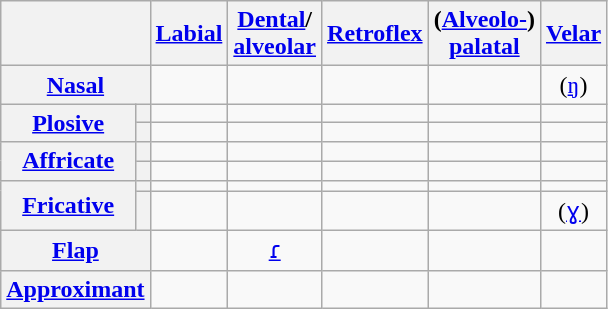<table class="wikitable" style="text-align: center;">
<tr>
<th colspan="2"></th>
<th><a href='#'>Labial</a></th>
<th><a href='#'>Dental</a>/<br><a href='#'>alveolar</a></th>
<th><a href='#'>Retroflex</a></th>
<th>(<a href='#'>Alveolo-</a>)<br><a href='#'>palatal</a></th>
<th><a href='#'>Velar</a></th>
</tr>
<tr>
<th colspan="2"><a href='#'>Nasal</a></th>
<td></td>
<td></td>
<td></td>
<td></td>
<td>(<a href='#'>ŋ</a>)</td>
</tr>
<tr>
<th rowspan="2"><a href='#'>Plosive</a></th>
<th></th>
<td></td>
<td></td>
<td></td>
<td></td>
<td></td>
</tr>
<tr>
<th></th>
<td></td>
<td></td>
<td></td>
<td></td>
<td></td>
</tr>
<tr>
<th rowspan="2"><a href='#'>Affricate</a></th>
<th></th>
<td></td>
<td></td>
<td></td>
<td></td>
<td></td>
</tr>
<tr>
<th></th>
<td></td>
<td></td>
<td></td>
<td></td>
<td></td>
</tr>
<tr>
<th rowspan="2"><a href='#'>Fricative</a></th>
<th></th>
<td></td>
<td></td>
<td></td>
<td></td>
<td></td>
</tr>
<tr>
<th></th>
<td></td>
<td></td>
<td></td>
<td></td>
<td>(<a href='#'>ɣ</a>)</td>
</tr>
<tr>
<th colspan="2"><a href='#'>Flap</a></th>
<td></td>
<td><a href='#'>ɾ</a></td>
<td></td>
<td></td>
<td></td>
</tr>
<tr>
<th colspan="2"><a href='#'>Approximant</a></th>
<td></td>
<td></td>
<td></td>
<td></td>
<td></td>
</tr>
</table>
